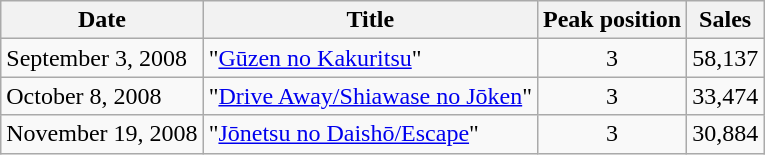<table class="wikitable">
<tr>
<th>Date</th>
<th>Title</th>
<th>Peak position</th>
<th>Sales</th>
</tr>
<tr>
<td>September 3, 2008</td>
<td>"<a href='#'>Gūzen no Kakuritsu</a>"</td>
<td style="text-align:center;">3</td>
<td>58,137</td>
</tr>
<tr>
<td>October 8, 2008</td>
<td>"<a href='#'>Drive Away/Shiawase no Jōken</a>"</td>
<td style="text-align:center;">3</td>
<td>33,474</td>
</tr>
<tr>
<td>November 19, 2008</td>
<td>"<a href='#'>Jōnetsu no Daishō/Escape</a>"</td>
<td style="text-align:center;">3</td>
<td>30,884</td>
</tr>
</table>
